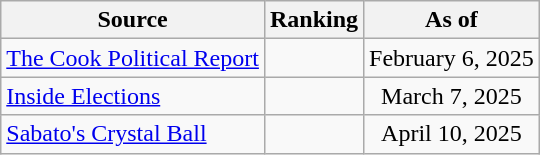<table class="wikitable" style="text-align:center">
<tr>
<th>Source</th>
<th>Ranking</th>
<th>As of</th>
</tr>
<tr>
<td align=left><a href='#'>The Cook Political Report</a></td>
<td></td>
<td>February 6, 2025</td>
</tr>
<tr>
<td align=left><a href='#'>Inside Elections</a></td>
<td></td>
<td>March 7, 2025</td>
</tr>
<tr>
<td align=left><a href='#'>Sabato's Crystal Ball</a></td>
<td></td>
<td>April 10, 2025</td>
</tr>
</table>
